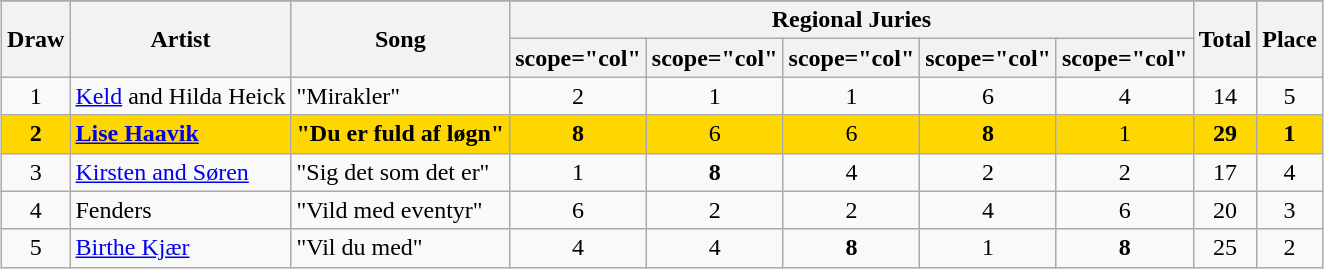<table class="wikitable plainrowheaders" style="margin: 1em auto 1em auto; text-align:center;">
<tr>
</tr>
<tr>
<th scope="col" rowspan="2">Draw</th>
<th scope="col" rowspan="2">Artist</th>
<th scope="col" rowspan="2">Song</th>
<th scope="col" colspan="5">Regional Juries</th>
<th scope="col" rowspan="2">Total</th>
<th scope="col" rowspan="2">Place</th>
</tr>
<tr>
<th>scope="col" </th>
<th>scope="col" </th>
<th>scope="col" </th>
<th>scope="col" </th>
<th>scope="col" </th>
</tr>
<tr>
<td>1</td>
<td align="left"><a href='#'>Keld</a> and Hilda Heick</td>
<td align="left">"Mirakler"</td>
<td>2</td>
<td>1</td>
<td>1</td>
<td>6</td>
<td>4</td>
<td>14</td>
<td>5</td>
</tr>
<tr style="background:gold;">
<td><strong>2</strong></td>
<td align="left"><strong><a href='#'>Lise Haavik</a></strong></td>
<td align="left"><strong>"Du er fuld af løgn"</strong></td>
<td><strong>8</strong></td>
<td>6</td>
<td>6</td>
<td><strong>8</strong></td>
<td>1</td>
<td><strong>29</strong></td>
<td><strong>1</strong></td>
</tr>
<tr>
<td>3</td>
<td align="left"><a href='#'>Kirsten and Søren</a></td>
<td align="left">"Sig det som det er"</td>
<td>1</td>
<td><strong>8</strong></td>
<td>4</td>
<td>2</td>
<td>2</td>
<td>17</td>
<td>4</td>
</tr>
<tr>
<td>4</td>
<td align="left">Fenders</td>
<td align="left">"Vild med eventyr"</td>
<td>6</td>
<td>2</td>
<td>2</td>
<td>4</td>
<td>6</td>
<td>20</td>
<td>3</td>
</tr>
<tr>
<td>5</td>
<td align="left"><a href='#'>Birthe Kjær</a></td>
<td align="left">"Vil du med"</td>
<td>4</td>
<td>4</td>
<td><strong>8</strong></td>
<td>1</td>
<td><strong>8</strong></td>
<td>25</td>
<td>2</td>
</tr>
</table>
